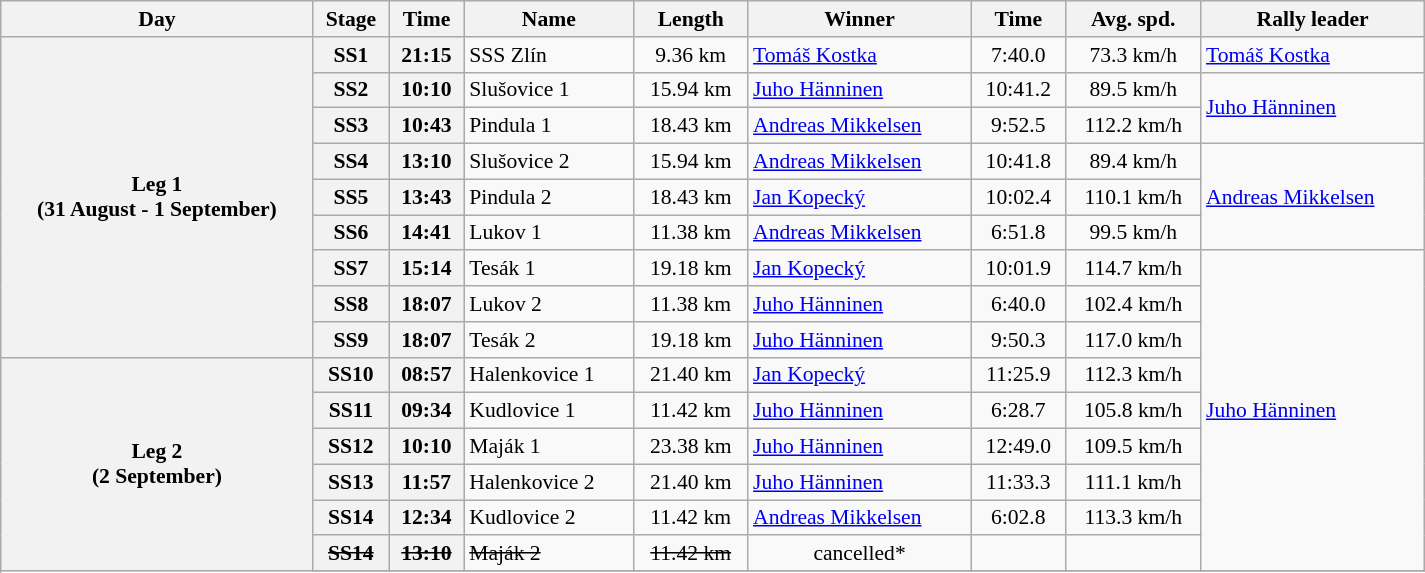<table class="wikitable" width=100% style="text-align: center; font-size: 90%; max-width: 950px;">
<tr>
<th>Day</th>
<th>Stage</th>
<th>Time</th>
<th>Name</th>
<th>Length</th>
<th>Winner</th>
<th>Time</th>
<th>Avg. spd.</th>
<th>Rally leader</th>
</tr>
<tr>
<th rowspan="9">Leg 1<br>(31 August - 1 September)</th>
<th>SS1</th>
<th>21:15</th>
<td align=left>SSS Zlín</td>
<td>9.36 km</td>
<td align=left> <a href='#'>Tomáš Kostka</a></td>
<td>7:40.0</td>
<td>73.3 km/h</td>
<td align=left> <a href='#'>Tomáš Kostka</a></td>
</tr>
<tr>
<th>SS2</th>
<th>10:10</th>
<td align=left>Slušovice 1</td>
<td>15.94 km</td>
<td align=left> <a href='#'>Juho Hänninen</a></td>
<td>10:41.2</td>
<td>89.5 km/h</td>
<td align=left rowspan=2> <a href='#'>Juho Hänninen</a></td>
</tr>
<tr>
<th>SS3</th>
<th>10:43</th>
<td align=left>Pindula 1</td>
<td>18.43 km</td>
<td align=left> <a href='#'>Andreas Mikkelsen</a></td>
<td>9:52.5</td>
<td>112.2 km/h</td>
</tr>
<tr>
<th>SS4</th>
<th>13:10</th>
<td align=left>Slušovice 2</td>
<td>15.94 km</td>
<td align=left> <a href='#'>Andreas Mikkelsen</a></td>
<td>10:41.8</td>
<td>89.4 km/h</td>
<td align=left rowspan=3> <a href='#'>Andreas Mikkelsen</a></td>
</tr>
<tr>
<th>SS5</th>
<th>13:43</th>
<td align=left>Pindula 2</td>
<td>18.43 km</td>
<td align=left> <a href='#'>Jan Kopecký</a></td>
<td>10:02.4</td>
<td>110.1 km/h</td>
</tr>
<tr>
<th>SS6</th>
<th>14:41</th>
<td align=left>Lukov 1</td>
<td>11.38 km</td>
<td align=left> <a href='#'>Andreas Mikkelsen</a></td>
<td>6:51.8</td>
<td>99.5 km/h</td>
</tr>
<tr>
<th>SS7</th>
<th>15:14</th>
<td align=left>Tesák 1</td>
<td>19.18 km</td>
<td align=left> <a href='#'>Jan Kopecký</a></td>
<td>10:01.9</td>
<td>114.7 km/h</td>
<td align=left rowspan=9> <a href='#'>Juho Hänninen</a></td>
</tr>
<tr>
<th>SS8</th>
<th>18:07</th>
<td align=left>Lukov 2</td>
<td>11.38 km</td>
<td align=left> <a href='#'>Juho Hänninen</a></td>
<td>6:40.0</td>
<td>102.4 km/h</td>
</tr>
<tr>
<th>SS9</th>
<th>18:07</th>
<td align=left>Tesák 2</td>
<td>19.18 km</td>
<td align=left> <a href='#'>Juho Hänninen</a></td>
<td>9:50.3</td>
<td>117.0 km/h</td>
</tr>
<tr>
<th rowspan="9">Leg 2<br>(2 September)</th>
<th>SS10</th>
<th>08:57</th>
<td align=left>Halenkovice 1</td>
<td>21.40 km</td>
<td align=left> <a href='#'>Jan Kopecký</a></td>
<td>11:25.9</td>
<td>112.3 km/h</td>
</tr>
<tr>
<th>SS11</th>
<th>09:34</th>
<td align=left>Kudlovice 1</td>
<td>11.42 km</td>
<td align=left> <a href='#'>Juho Hänninen</a></td>
<td>6:28.7</td>
<td>105.8 km/h</td>
</tr>
<tr>
<th>SS12</th>
<th>10:10</th>
<td align=left>Maják 1</td>
<td>23.38 km</td>
<td align=left> <a href='#'>Juho Hänninen</a></td>
<td>12:49.0</td>
<td>109.5 km/h</td>
</tr>
<tr>
<th>SS13</th>
<th>11:57</th>
<td align=left>Halenkovice 2</td>
<td>21.40 km</td>
<td align=left> <a href='#'>Juho Hänninen</a></td>
<td>11:33.3</td>
<td>111.1 km/h</td>
</tr>
<tr>
<th>SS14</th>
<th>12:34</th>
<td align=left>Kudlovice 2</td>
<td>11.42 km</td>
<td align=left> <a href='#'>Andreas Mikkelsen</a></td>
<td>6:02.8</td>
<td>113.3 km/h</td>
</tr>
<tr>
<th><s>SS14</s></th>
<th><s>13:10</s></th>
<td align=left><s>Maják 2</s></td>
<td><s>11.42 km</s></td>
<td>cancelled*</td>
<td></td>
<td></td>
</tr>
<tr>
</tr>
</table>
